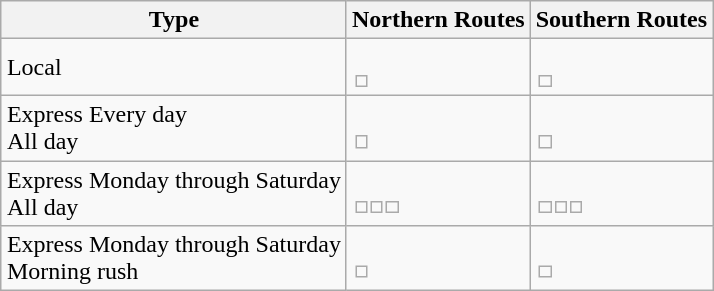<table class="wikitable" style="margin:1em auto;">
<tr>
<th>Type</th>
<th>Northern Routes</th>
<th>Southern Routes</th>
</tr>
<tr>
<td>Local</td>
<td><br><table style="border:0px;">
<tr>
<td></td>
</tr>
</table>
</td>
<td><br><table style="border:0px;">
<tr>
<td></td>
</tr>
</table>
</td>
</tr>
<tr>
<td>Express Every day<br>All day</td>
<td><br><table style="border:0px;">
<tr>
<td></td>
</tr>
</table>
</td>
<td><br><table style="border:0px;">
<tr>
<td></td>
</tr>
</table>
</td>
</tr>
<tr>
<td>Express Monday through Saturday<br>All day</td>
<td><br><table style="border:0px;">
<tr>
<td></td>
<td></td>
<td></td>
</tr>
</table>
</td>
<td><br><table style="border:0px;">
<tr>
<td></td>
<td></td>
<td></td>
</tr>
</table>
</td>
</tr>
<tr>
<td>Express Monday through Saturday<br>Morning rush</td>
<td><br><table style="border:0px;">
<tr>
<td></td>
</tr>
</table>
</td>
<td><br><table style="border:0px;">
<tr>
<td></td>
</tr>
</table>
</td>
</tr>
</table>
